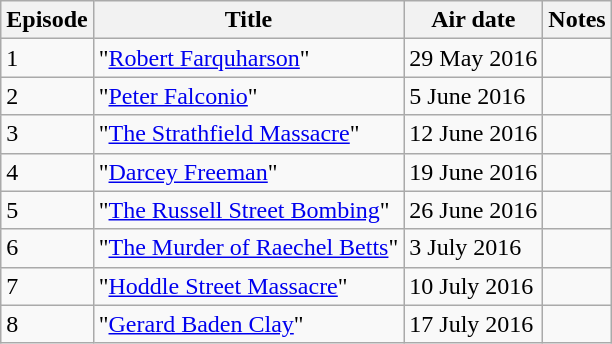<table class="wikitable">
<tr>
<th>Episode</th>
<th>Title</th>
<th>Air date</th>
<th>Notes</th>
</tr>
<tr>
<td>1</td>
<td>"<a href='#'>Robert Farquharson</a>"</td>
<td>29 May 2016</td>
<td></td>
</tr>
<tr>
<td>2</td>
<td>"<a href='#'>Peter Falconio</a>"</td>
<td>5 June 2016</td>
<td></td>
</tr>
<tr>
<td>3</td>
<td>"<a href='#'>The Strathfield Massacre</a>"</td>
<td>12 June 2016</td>
<td></td>
</tr>
<tr>
<td>4</td>
<td>"<a href='#'>Darcey Freeman</a>"</td>
<td>19 June 2016</td>
<td></td>
</tr>
<tr>
<td>5</td>
<td>"<a href='#'>The Russell Street Bombing</a>"</td>
<td>26 June 2016</td>
<td></td>
</tr>
<tr>
<td>6</td>
<td>"<a href='#'>The Murder of Raechel Betts</a>"</td>
<td>3 July 2016</td>
<td></td>
</tr>
<tr>
<td>7</td>
<td>"<a href='#'>Hoddle Street Massacre</a>"</td>
<td>10 July 2016</td>
<td></td>
</tr>
<tr>
<td>8</td>
<td>"<a href='#'>Gerard Baden Clay</a>"</td>
<td>17 July 2016</td>
<td></td>
</tr>
</table>
